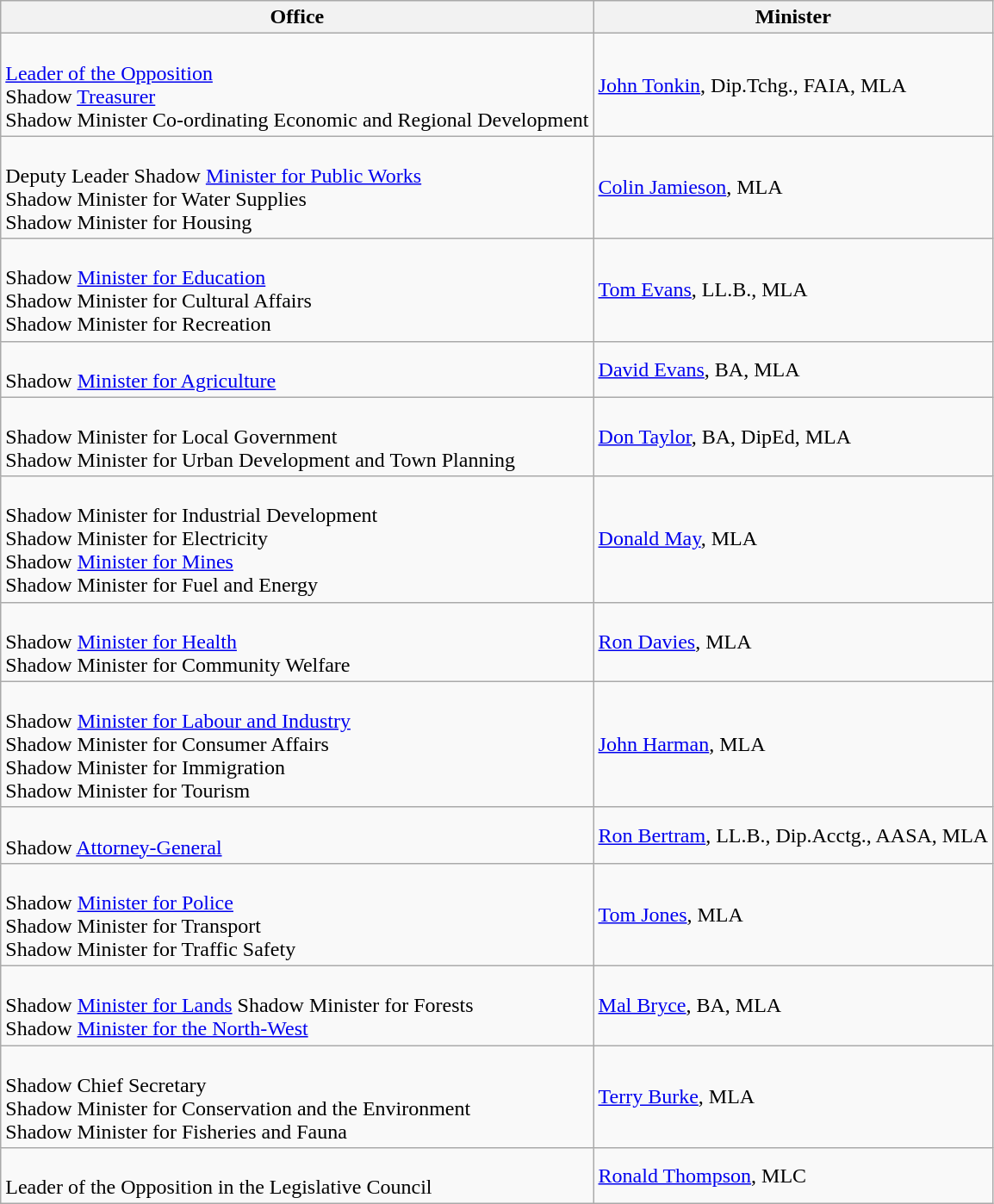<table class="wikitable">
<tr>
<th>Office</th>
<th>Minister</th>
</tr>
<tr>
<td><br><a href='#'>Leader of the Opposition</a><br>
Shadow <a href='#'>Treasurer</a><br>
Shadow Minister Co-ordinating Economic and Regional Development</td>
<td><a href='#'>John Tonkin</a>, Dip.Tchg., FAIA, MLA</td>
</tr>
<tr>
<td><br>Deputy Leader
Shadow <a href='#'>Minister for Public Works</a><br>
Shadow Minister for Water Supplies<br>
Shadow Minister for Housing<br></td>
<td><a href='#'>Colin Jamieson</a>, MLA</td>
</tr>
<tr>
<td><br>Shadow <a href='#'>Minister for Education</a><br>
Shadow Minister for Cultural Affairs<br>
Shadow Minister for Recreation</td>
<td><a href='#'>Tom Evans</a>, LL.B., MLA</td>
</tr>
<tr>
<td><br>Shadow <a href='#'>Minister for Agriculture</a><br></td>
<td><a href='#'>David Evans</a>, BA, MLA</td>
</tr>
<tr>
<td><br>Shadow Minister for Local Government<br>
Shadow Minister for Urban Development and Town Planning<br></td>
<td><a href='#'>Don Taylor</a>, BA, DipEd, MLA</td>
</tr>
<tr>
<td><br>Shadow Minister for Industrial Development<br>
Shadow Minister for Electricity<br>
Shadow <a href='#'>Minister for Mines</a><br>
Shadow Minister for Fuel and Energy</td>
<td><a href='#'>Donald May</a>, MLA</td>
</tr>
<tr>
<td><br>Shadow <a href='#'>Minister for Health</a><br>
Shadow Minister for Community Welfare<br></td>
<td><a href='#'>Ron Davies</a>, MLA</td>
</tr>
<tr>
<td><br>Shadow <a href='#'>Minister for Labour and Industry</a><br>
Shadow Minister for Consumer Affairs<br>
Shadow Minister for Immigration<br>
Shadow Minister for Tourism<br></td>
<td><a href='#'>John Harman</a>, MLA</td>
</tr>
<tr>
<td><br>Shadow <a href='#'>Attorney-General</a><br></td>
<td><a href='#'>Ron Bertram</a>, LL.B., Dip.Acctg., AASA, MLA</td>
</tr>
<tr>
<td><br>Shadow <a href='#'>Minister for Police</a><br>
Shadow Minister for Transport<br>
Shadow Minister for Traffic Safety<br></td>
<td><a href='#'>Tom Jones</a>, MLA</td>
</tr>
<tr>
<td><br>Shadow <a href='#'>Minister for Lands</a>
Shadow Minister for Forests<br>
Shadow <a href='#'>Minister for the North-West</a><br></td>
<td><a href='#'>Mal Bryce</a>, BA, MLA</td>
</tr>
<tr>
<td><br>Shadow Chief Secretary<br>
Shadow Minister for Conservation and the Environment<br>
Shadow Minister for Fisheries and Fauna<br></td>
<td><a href='#'>Terry Burke</a>, MLA</td>
</tr>
<tr>
<td><br>Leader of the Opposition in the Legislative Council</td>
<td><a href='#'>Ronald Thompson</a>, MLC</td>
</tr>
</table>
